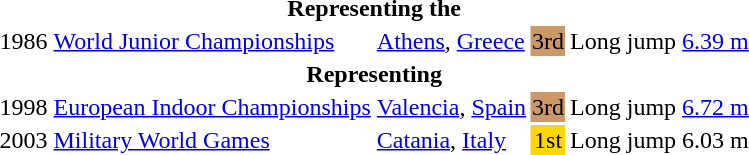<table>
<tr>
<th colspan="6">Representing the </th>
</tr>
<tr>
<td>1986</td>
<td><a href='#'>World Junior Championships</a></td>
<td><a href='#'>Athens</a>, <a href='#'>Greece</a></td>
<td bgcolor="cc9966" align="center">3rd</td>
<td>Long jump</td>
<td><a href='#'>6.39 m</a></td>
</tr>
<tr>
<th colspan="6">Representing </th>
</tr>
<tr>
<td>1998</td>
<td><a href='#'>European Indoor Championships</a></td>
<td><a href='#'>Valencia</a>, <a href='#'>Spain</a></td>
<td bgcolor="cc9966" align="center">3rd</td>
<td>Long jump</td>
<td><a href='#'>6.72 m</a></td>
</tr>
<tr>
<td>2003</td>
<td><a href='#'>Military World Games</a></td>
<td><a href='#'>Catania</a>, <a href='#'>Italy</a></td>
<td bgcolor=gold align="center">1st</td>
<td>Long jump</td>
<td>6.03 m</td>
</tr>
</table>
